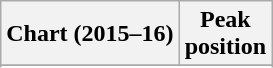<table class="wikitable sortable plainrowheaders" style="text-align:center;">
<tr>
<th>Chart (2015–16)</th>
<th>Peak<br>position</th>
</tr>
<tr>
</tr>
<tr>
</tr>
<tr>
</tr>
<tr>
</tr>
<tr>
</tr>
</table>
